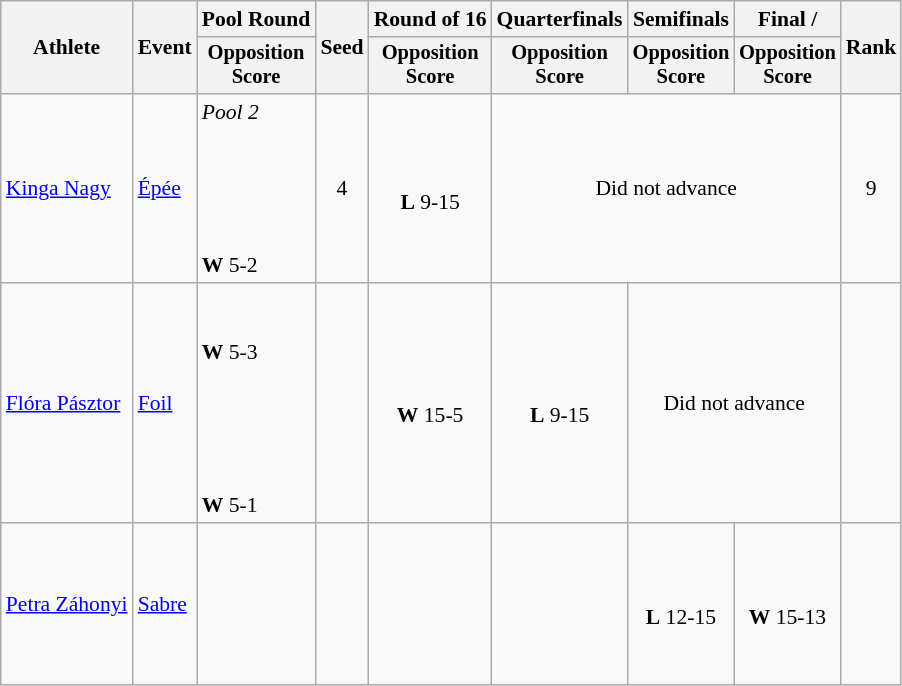<table class=wikitable style="font-size:90%">
<tr>
<th rowspan="2">Athlete</th>
<th rowspan="2">Event</th>
<th>Pool Round</th>
<th rowspan="2">Seed</th>
<th>Round of 16</th>
<th>Quarterfinals</th>
<th>Semifinals</th>
<th>Final / </th>
<th rowspan=2>Rank</th>
</tr>
<tr style="font-size:95%">
<th>Opposition<br>Score</th>
<th>Opposition<br>Score</th>
<th>Opposition<br>Score</th>
<th>Opposition<br>Score</th>
<th>Opposition<br>Score</th>
</tr>
<tr align=center>
<td align=left><a href='#'>Kinga Nagy</a></td>
<td align=left><a href='#'>Épée</a></td>
<td align=left><em>Pool 2</em><br><br><br><br><br><br><strong>W</strong> 5-2</td>
<td>4</td>
<td><br><strong>L</strong> 9-15</td>
<td colspan=3>Did not advance</td>
<td>9</td>
</tr>
<tr align=center>
<td align=left><a href='#'>Flóra Pásztor</a></td>
<td align=left><a href='#'>Foil</a></td>
<td align=left><br><br><strong>W</strong> 5-3<br><br><br><br><br><br><strong>W</strong> 5-1</td>
<td></td>
<td><br><strong>W</strong> 15-5</td>
<td><br><strong>L</strong> 9-15</td>
<td colspan=2>Did not advance</td>
<td></td>
</tr>
<tr align=center>
<td align=left><a href='#'>Petra Záhonyi</a></td>
<td align=left><a href='#'>Sabre</a></td>
<td align=left><br><br><br><br><br><br></td>
<td></td>
<td></td>
<td></td>
<td><br><strong>L</strong> 12-15</td>
<td><br><strong>W</strong> 15-13</td>
<td></td>
</tr>
</table>
